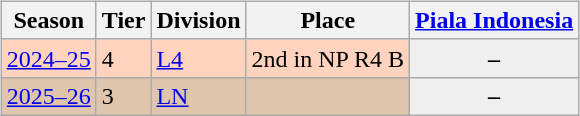<table>
<tr>
<td valign="top" width=0%><br><table class="wikitable">
<tr style="background:#f0f6fa;">
<th>Season</th>
<th>Tier</th>
<th>Division</th>
<th>Place</th>
<th><a href='#'>Piala Indonesia</a></th>
</tr>
<tr>
<td style="background:#ffd3bd;"><a href='#'>2024–25</a></td>
<td style="background:#ffd3bd;">4</td>
<td style="background:#ffd3bd;"><a href='#'>L4</a></td>
<td style="background:#ffd3bd;">2nd in NP R4 B</td>
<th style="background:#efefef;">–</th>
</tr>
<tr>
<td style="background:#dec5ab;"><a href='#'>2025–26</a></td>
<td style="background:#dec5ab;">3</td>
<td style="background:#dec5ab;"><a href='#'>LN</a></td>
<td style="background:#dec5ab;"></td>
<th style="background:#efefef;">–</th>
</tr>
</table>
</td>
</tr>
</table>
